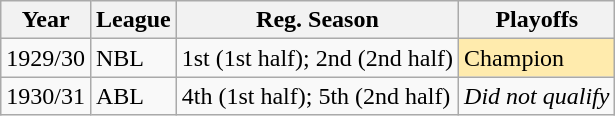<table class="wikitable">
<tr>
<th>Year</th>
<th>League</th>
<th>Reg. Season</th>
<th>Playoffs</th>
</tr>
<tr>
<td>1929/30</td>
<td>NBL</td>
<td>1st (1st half); 2nd (2nd half)</td>
<td bgcolor="FFEBAD">Champion</td>
</tr>
<tr>
<td>1930/31</td>
<td>ABL</td>
<td>4th (1st half); 5th (2nd half)</td>
<td><em>Did not qualify</em></td>
</tr>
</table>
